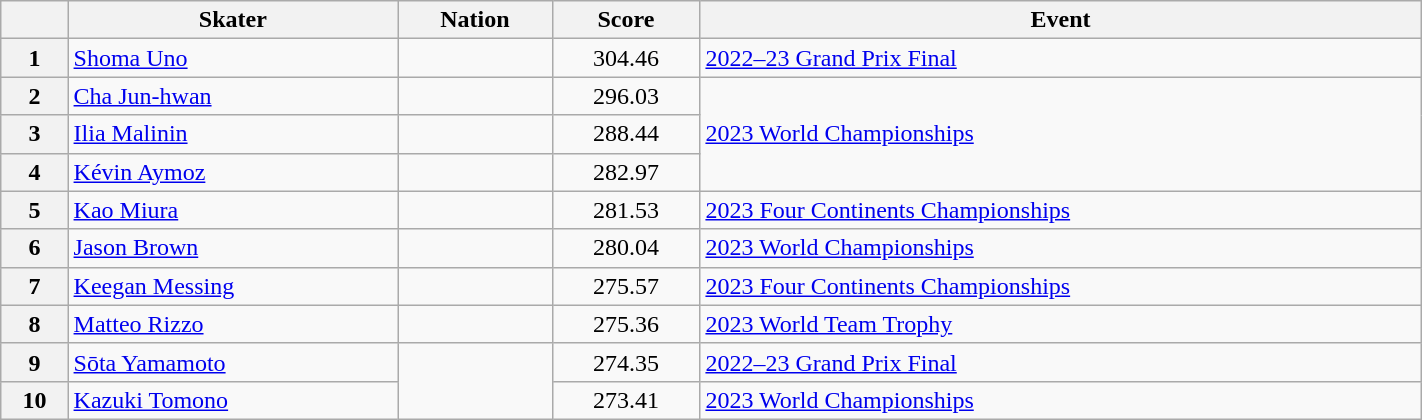<table class="wikitable sortable" style="text-align:left; width:75%">
<tr>
<th scope="col"></th>
<th scope="col">Skater</th>
<th scope="col">Nation</th>
<th scope="col">Score</th>
<th scope="col">Event</th>
</tr>
<tr>
<th scope="row">1</th>
<td><a href='#'>Shoma Uno</a></td>
<td></td>
<td style="text-align:center;">304.46</td>
<td><a href='#'>2022–23 Grand Prix Final</a></td>
</tr>
<tr>
<th scope="row">2</th>
<td><a href='#'>Cha Jun-hwan</a></td>
<td></td>
<td style="text-align:center;">296.03</td>
<td rowspan="3"><a href='#'>2023 World Championships</a></td>
</tr>
<tr>
<th scope="row">3</th>
<td><a href='#'>Ilia Malinin</a></td>
<td></td>
<td style="text-align:center;">288.44</td>
</tr>
<tr>
<th scope="row">4</th>
<td><a href='#'>Kévin Aymoz</a></td>
<td></td>
<td style="text-align:center;">282.97</td>
</tr>
<tr>
<th scope="row">5</th>
<td><a href='#'>Kao Miura</a></td>
<td></td>
<td style="text-align:center;">281.53</td>
<td><a href='#'>2023 Four Continents Championships</a></td>
</tr>
<tr>
<th scope="row">6</th>
<td><a href='#'>Jason Brown</a></td>
<td></td>
<td style="text-align:center;">280.04</td>
<td><a href='#'>2023 World Championships</a></td>
</tr>
<tr>
<th scope="row">7</th>
<td><a href='#'>Keegan Messing</a></td>
<td></td>
<td style="text-align:center;">275.57</td>
<td><a href='#'>2023 Four Continents Championships</a></td>
</tr>
<tr>
<th scope="row">8</th>
<td><a href='#'>Matteo Rizzo</a></td>
<td></td>
<td style="text-align:center;">275.36</td>
<td><a href='#'>2023 World Team Trophy</a></td>
</tr>
<tr>
<th scope="row">9</th>
<td><a href='#'>Sōta Yamamoto</a></td>
<td rowspan="2"></td>
<td style="text-align:center;">274.35</td>
<td><a href='#'>2022–23 Grand Prix Final</a></td>
</tr>
<tr>
<th scope="row">10</th>
<td><a href='#'>Kazuki Tomono</a></td>
<td style="text-align:center;">273.41</td>
<td><a href='#'>2023 World Championships</a></td>
</tr>
</table>
